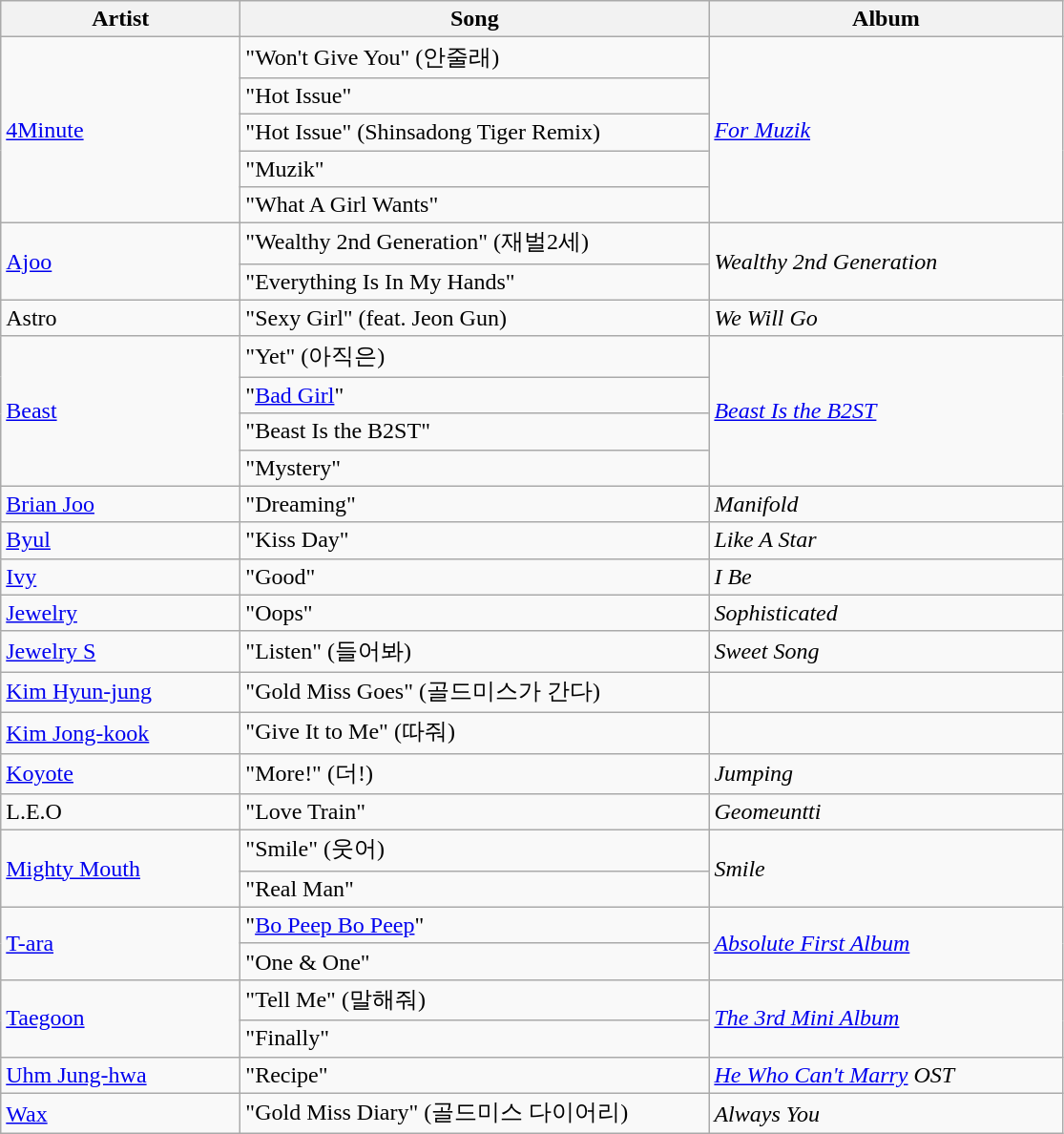<table class="wikitable">
<tr>
<th style="width:10em">Artist</th>
<th style="width:20em">Song</th>
<th style="width:15em">Album</th>
</tr>
<tr>
<td rowspan="5"><a href='#'>4Minute</a></td>
<td>"Won't Give You" (안줄래)</td>
<td rowspan="5"><em><a href='#'>For Muzik</a></em></td>
</tr>
<tr>
<td>"Hot Issue"</td>
</tr>
<tr>
<td>"Hot Issue" (Shinsadong Tiger Remix)</td>
</tr>
<tr>
<td>"Muzik"</td>
</tr>
<tr>
<td>"What A Girl Wants"</td>
</tr>
<tr>
<td rowspan="2"><a href='#'>Ajoo</a></td>
<td>"Wealthy 2nd Generation" (재벌2세)</td>
<td rowspan="2"><em>Wealthy 2nd Generation</em></td>
</tr>
<tr>
<td>"Everything Is In My Hands"</td>
</tr>
<tr>
<td>Astro</td>
<td>"Sexy Girl" (feat. Jeon Gun)</td>
<td><em>We Will Go</em></td>
</tr>
<tr>
<td rowspan="4"><a href='#'>Beast</a></td>
<td>"Yet" (아직은)</td>
<td rowspan="4"><em><a href='#'>Beast Is the B2ST</a></em></td>
</tr>
<tr>
<td>"<a href='#'>Bad Girl</a>"</td>
</tr>
<tr>
<td>"Beast Is the B2ST"</td>
</tr>
<tr>
<td>"Mystery"</td>
</tr>
<tr>
<td><a href='#'>Brian Joo</a></td>
<td>"Dreaming"</td>
<td><em>Manifold</em></td>
</tr>
<tr>
<td><a href='#'>Byul</a></td>
<td>"Kiss Day"</td>
<td><em>Like A Star</em></td>
</tr>
<tr>
<td><a href='#'>Ivy</a></td>
<td>"Good"</td>
<td><em>I Be</em></td>
</tr>
<tr>
<td><a href='#'>Jewelry</a></td>
<td>"Oops"</td>
<td><em>Sophisticated</em></td>
</tr>
<tr>
<td><a href='#'>Jewelry S</a></td>
<td>"Listen" (들어봐)</td>
<td><em>Sweet Song</em></td>
</tr>
<tr>
<td><a href='#'>Kim Hyun-jung</a></td>
<td>"Gold Miss Goes" (골드미스가 간다)</td>
<td></td>
</tr>
<tr>
<td><a href='#'>Kim Jong-kook</a></td>
<td>"Give It to Me" (따줘)</td>
<td></td>
</tr>
<tr>
<td><a href='#'>Koyote</a></td>
<td>"More!" (더!)</td>
<td><em>Jumping</em></td>
</tr>
<tr>
<td>L.E.O</td>
<td>"Love Train"</td>
<td><em>Geomeuntti</em></td>
</tr>
<tr>
<td rowspan="2"><a href='#'>Mighty Mouth</a></td>
<td>"Smile" (웃어)</td>
<td rowspan="2"><em>Smile</em></td>
</tr>
<tr>
<td>"Real Man"</td>
</tr>
<tr>
<td rowspan="2"><a href='#'>T-ara</a></td>
<td>"<a href='#'>Bo Peep Bo Peep</a>"</td>
<td rowspan="2"><em><a href='#'>Absolute First Album</a></em></td>
</tr>
<tr>
<td>"One & One"</td>
</tr>
<tr>
<td rowspan="2"><a href='#'>Taegoon</a></td>
<td>"Tell Me" (말해줘)</td>
<td rowspan="2"><em><a href='#'>The 3rd Mini Album</a></em></td>
</tr>
<tr>
<td>"Finally"</td>
</tr>
<tr>
<td><a href='#'>Uhm Jung-hwa</a></td>
<td>"Recipe"</td>
<td><em><a href='#'>He Who Can't Marry</a> OST</em></td>
</tr>
<tr>
<td><a href='#'>Wax</a></td>
<td>"Gold Miss Diary" (골드미스 다이어리)</td>
<td><em>Always You</em></td>
</tr>
</table>
